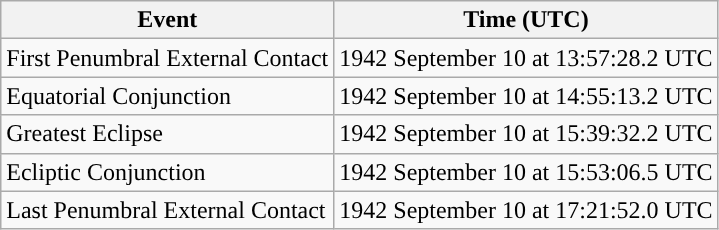<table class="wikitable">
<tr>
<th>Event</th>
<th>Time (UTC)</th>
</tr>
<tr>
<td>First Penumbral External Contact</td>
<td>1942 September 10 at 13:57:28.2 UTC</td>
</tr>
<tr>
<td>Equatorial Conjunction</td>
<td>1942 September 10 at 14:55:13.2 UTC</td>
</tr>
<tr>
<td>Greatest Eclipse</td>
<td>1942 September 10 at 15:39:32.2 UTC</td>
</tr>
<tr>
<td>Ecliptic Conjunction</td>
<td>1942 September 10 at 15:53:06.5 UTC</td>
</tr>
<tr>
<td>Last Penumbral External Contact</td>
<td>1942 September 10 at 17:21:52.0 UTC</td>
</tr>
</table>
